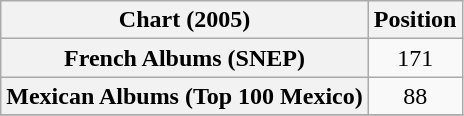<table class="wikitable sortable plainrowheaders" style="text-align:center;">
<tr>
<th>Chart (2005)</th>
<th>Position</th>
</tr>
<tr>
<th scope="row">French Albums (SNEP)</th>
<td style="text-align:center;">171</td>
</tr>
<tr>
<th scope="row">Mexican Albums (Top 100 Mexico)</th>
<td style="text-align:center;">88</td>
</tr>
<tr>
</tr>
</table>
